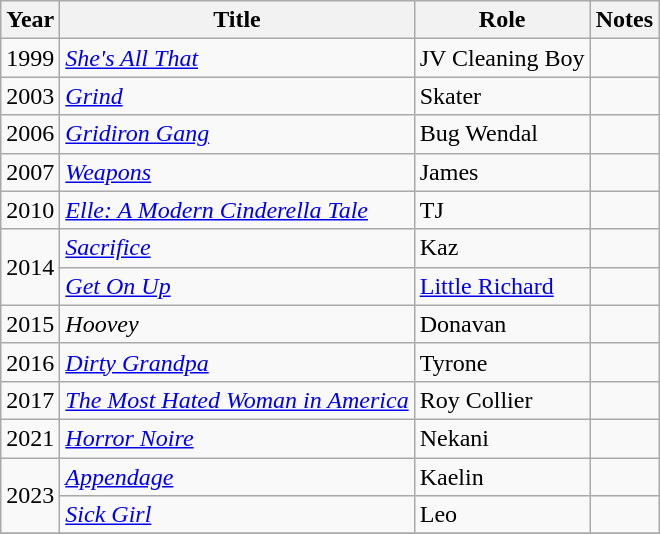<table class="wikitable sortable">
<tr>
<th scope="col">Year</th>
<th scope="col">Title</th>
<th scope="col">Role</th>
<th scope="col" class="unsortable">Notes</th>
</tr>
<tr>
<td>1999</td>
<td><em><a href='#'>She's All That</a></em></td>
<td>JV Cleaning Boy</td>
<td></td>
</tr>
<tr>
<td>2003</td>
<td><em><a href='#'>Grind</a></em></td>
<td>Skater</td>
<td></td>
</tr>
<tr>
<td>2006</td>
<td><em><a href='#'>Gridiron Gang</a></em></td>
<td>Bug Wendal</td>
<td></td>
</tr>
<tr>
<td>2007</td>
<td><em><a href='#'>Weapons</a></em></td>
<td>James</td>
<td></td>
</tr>
<tr>
<td>2010</td>
<td><em><a href='#'>Elle: A Modern Cinderella Tale</a></em></td>
<td>TJ</td>
<td></td>
</tr>
<tr>
<td rowspan="2">2014</td>
<td><em><a href='#'>Sacrifice</a></em></td>
<td>Kaz</td>
<td></td>
</tr>
<tr>
<td><em><a href='#'>Get On Up</a></em></td>
<td><a href='#'>Little Richard</a></td>
<td></td>
</tr>
<tr>
<td>2015</td>
<td><em>Hoovey</em></td>
<td>Donavan</td>
<td></td>
</tr>
<tr>
<td>2016</td>
<td><em><a href='#'>Dirty Grandpa</a></em></td>
<td>Tyrone</td>
<td></td>
</tr>
<tr>
<td>2017</td>
<td><em><a href='#'>The Most Hated Woman in America</a></em></td>
<td>Roy Collier</td>
<td></td>
</tr>
<tr>
<td>2021</td>
<td><em><a href='#'>Horror Noire</a></em></td>
<td>Nekani</td>
<td></td>
</tr>
<tr>
<td rowspan="2">2023</td>
<td><em><a href='#'>Appendage</a></em></td>
<td>Kaelin</td>
<td></td>
</tr>
<tr>
<td><em><a href='#'>Sick Girl</a></em></td>
<td>Leo</td>
<td></td>
</tr>
<tr>
</tr>
</table>
